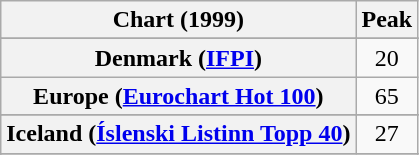<table class="wikitable sortable plainrowheaders">
<tr>
<th scope="col">Chart (1999)</th>
<th scope="col">Peak</th>
</tr>
<tr>
</tr>
<tr>
<th scope="row">Denmark (<a href='#'>IFPI</a>)</th>
<td style="text-align:center;">20</td>
</tr>
<tr>
<th scope="row">Europe (<a href='#'>Eurochart Hot 100</a>)</th>
<td style="text-align:center;">65</td>
</tr>
<tr>
</tr>
<tr>
</tr>
<tr>
<th scope="row">Iceland (<a href='#'>Íslenski Listinn Topp 40</a>)</th>
<td style="text-align:center;">27</td>
</tr>
<tr>
</tr>
<tr>
</tr>
<tr>
</tr>
<tr>
</tr>
<tr>
</tr>
<tr>
</tr>
<tr>
</tr>
<tr>
</tr>
<tr>
</tr>
</table>
